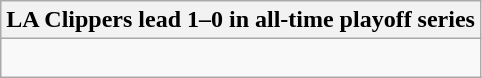<table class="wikitable collapsible collapsed">
<tr>
<th>LA Clippers lead 1–0 in all-time playoff series</th>
</tr>
<tr>
<td><br></td>
</tr>
</table>
